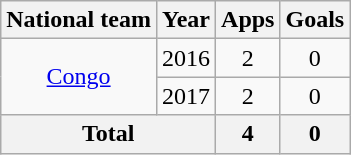<table class="wikitable" style="text-align: center;">
<tr>
<th>National team</th>
<th>Year</th>
<th>Apps</th>
<th>Goals</th>
</tr>
<tr>
<td rowspan="2"><a href='#'>Congo</a></td>
<td>2016</td>
<td>2</td>
<td>0</td>
</tr>
<tr>
<td>2017</td>
<td>2</td>
<td>0</td>
</tr>
<tr>
<th colspan="2">Total</th>
<th>4</th>
<th>0</th>
</tr>
</table>
